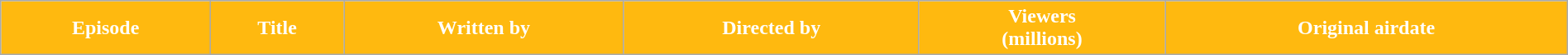<table class="wikitable plainrowheaders" style="width:100%;">
<tr style="color:#fff;">
<th style="background:#FFB90F;">Episode</th>
<th style="background:#FFB90F;">Title</th>
<th style="background:#FFB90F;">Written by</th>
<th style="background:#FFB90F;">Directed by</th>
<th style="background:#FFB90F;">Viewers<br>(millions)</th>
<th style="background:#FFB90F;">Original airdate<br>




</th>
</tr>
</table>
